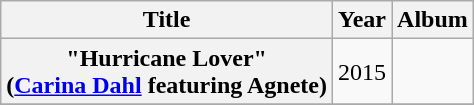<table class="wikitable plainrowheaders" style="text-align:center;">
<tr>
<th scope="col">Title</th>
<th scope="col">Year</th>
<th scope="col">Album</th>
</tr>
<tr>
<th scope="row">"Hurricane Lover"<br><span>(<a href='#'>Carina Dahl</a> featuring Agnete)</span></th>
<td>2015</td>
<td></td>
</tr>
<tr>
</tr>
</table>
